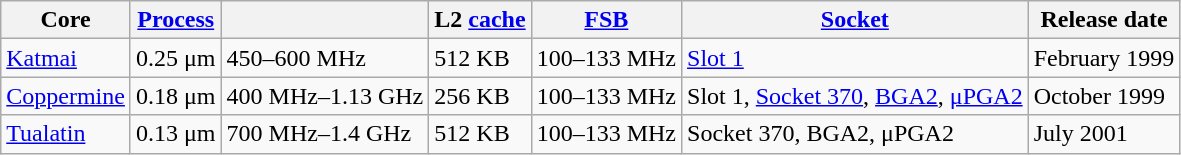<table class=wikitable>
<tr>
<th>Core</th>
<th><a href='#'>Process</a></th>
<th></th>
<th>L2 <a href='#'>cache</a></th>
<th><a href='#'>FSB</a></th>
<th><a href='#'>Socket</a></th>
<th>Release date</th>
</tr>
<tr>
<td><a href='#'>Katmai</a></td>
<td>0.25 μm</td>
<td>450–600 MHz</td>
<td>512 KB</td>
<td>100–133 MHz</td>
<td><a href='#'>Slot 1</a></td>
<td>February 1999</td>
</tr>
<tr>
<td><a href='#'>Coppermine</a></td>
<td>0.18 μm</td>
<td>400 MHz–1.13 GHz</td>
<td>256 KB</td>
<td>100–133 MHz</td>
<td>Slot 1, <a href='#'>Socket 370</a>, <a href='#'>BGA2</a>, <a href='#'>μPGA2</a></td>
<td>October 1999</td>
</tr>
<tr>
<td><a href='#'>Tualatin</a></td>
<td>0.13 μm</td>
<td>700 MHz–1.4 GHz</td>
<td>512 KB</td>
<td>100–133 MHz</td>
<td>Socket 370, BGA2, μPGA2</td>
<td>July 2001</td>
</tr>
</table>
